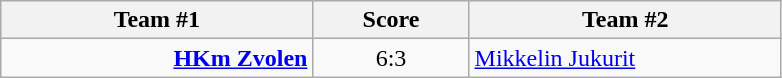<table class="wikitable" style="text-align: center;">
<tr>
<th width=22%>Team #1</th>
<th width=11%>Score</th>
<th width=22%>Team #2</th>
</tr>
<tr>
<td style="text-align: right;"><strong><a href='#'>HKm Zvolen</a></strong> </td>
<td>6:3</td>
<td style="text-align: left;"> <a href='#'>Mikkelin Jukurit</a></td>
</tr>
</table>
